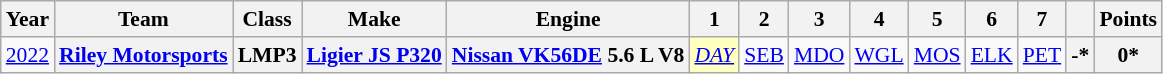<table class="wikitable" style="text-align:center; font-size:90%">
<tr>
<th>Year</th>
<th>Team</th>
<th>Class</th>
<th>Make</th>
<th>Engine</th>
<th>1</th>
<th>2</th>
<th>3</th>
<th>4</th>
<th>5</th>
<th>6</th>
<th>7</th>
<th></th>
<th>Points</th>
</tr>
<tr>
<td><a href='#'>2022</a></td>
<th><a href='#'>Riley Motorsports</a></th>
<th>LMP3</th>
<th><a href='#'>Ligier JS P320</a></th>
<th><a href='#'>Nissan VK56DE</a> 5.6 L V8</th>
<td style="background:#FFFFBF;"><em><a href='#'>DAY</a></em><br></td>
<td><a href='#'>SEB</a></td>
<td><a href='#'>MDO</a></td>
<td><a href='#'>WGL</a></td>
<td><a href='#'>MOS</a></td>
<td><a href='#'>ELK</a></td>
<td><a href='#'>PET</a></td>
<th>-*</th>
<th>0*</th>
</tr>
</table>
